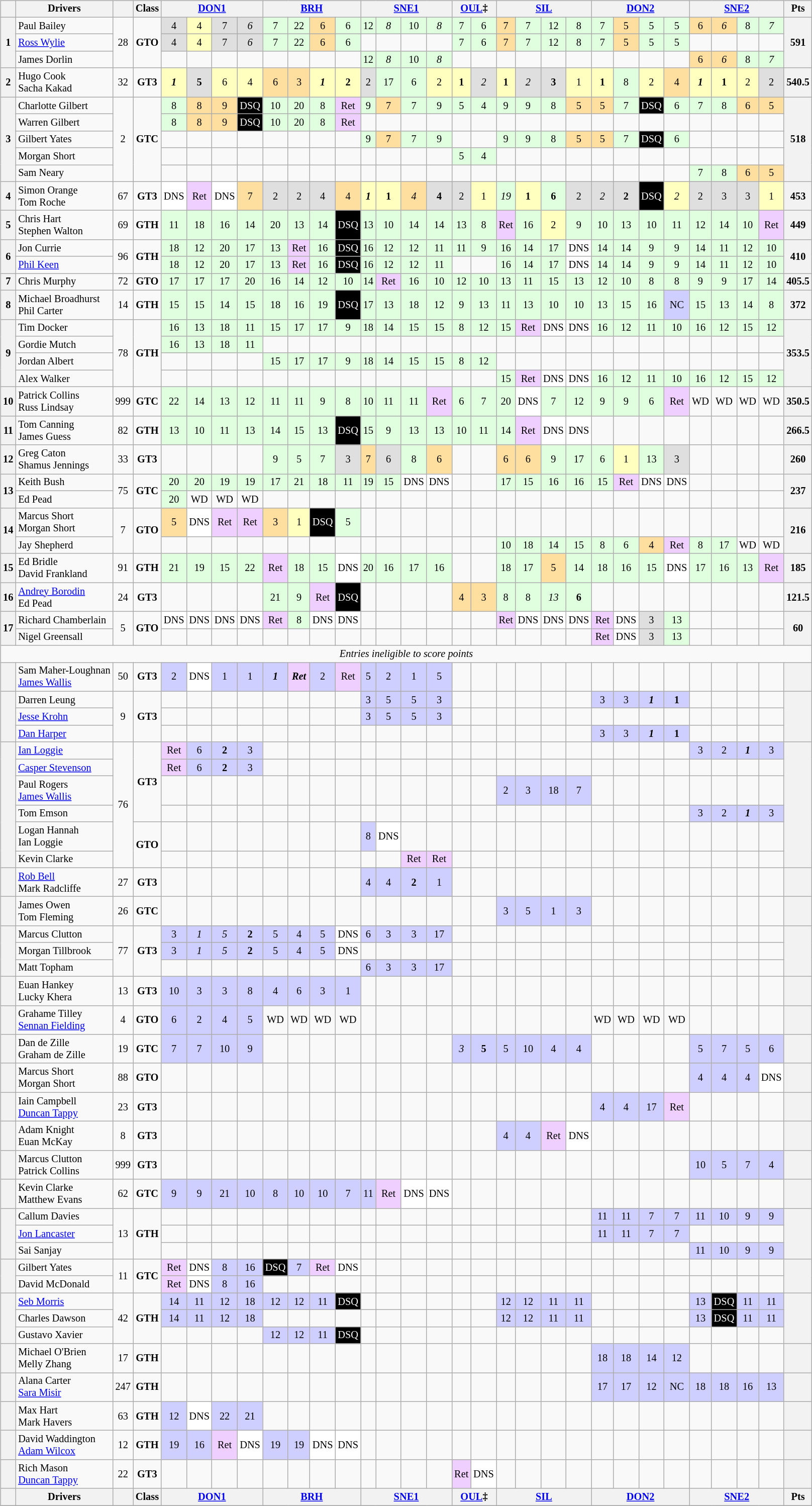<table>
<tr valign="top">
<td><br><table class="wikitable" style="font-size: 85%; text-align:center;">
<tr valign="top">
<th valign=middle></th>
<th valign=middle>Drivers</th>
<th valign=middle></th>
<th valign=middle>Class</th>
<th colspan=4><a href='#'>DON1</a></th>
<th colspan=4><a href='#'>BRH</a></th>
<th colspan=4><a href='#'>SNE1</a></th>
<th colspan=2><a href='#'>OUL</a>‡</th>
<th colspan=4><a href='#'>SIL</a></th>
<th colspan=4><a href='#'>DON2</a></th>
<th colspan=4><a href='#'>SNE2</a></th>
<th valign=middle>Pts</th>
</tr>
<tr>
<th rowspan=3>1</th>
<td align=left> Paul Bailey</td>
<td rowspan=3>28</td>
<td rowspan=3 align=center><strong><span>GTO</span></strong></td>
<td style="background:#DFDFDF;">4</td>
<td style="background:#FFFFBF;">4</td>
<td style="background:#DFDFDF;">7</td>
<td style="background:#DFDFDF;"><em>6</em></td>
<td style="background:#DFFFDF;">7</td>
<td style="background:#DFFFDF;">22</td>
<td style="background:#FFDF9F;">6</td>
<td style="background:#DFFFDF;">6</td>
<td style="background:#DFFFDF;">12</td>
<td style="background:#DFFFDF;"><em>8</em></td>
<td style="background:#DFFFDF;">10</td>
<td style="background:#DFFFDF;"><em>8</em></td>
<td style="background:#DFFFDF;">7</td>
<td style="background:#DFFFDF;">6</td>
<td style="background:#FFDF9F;">7</td>
<td style="background:#DFFFDF;">7</td>
<td style="background:#DFFFDF;">12</td>
<td style="background:#DFFFDF;">8</td>
<td style="background:#DFFFDF;">7</td>
<td style="background:#FFDF9F;">5</td>
<td style="background:#DFFFDF;">5</td>
<td style="background:#DFFFDF;">5</td>
<td style="background:#FFDF9F;">6</td>
<td style="background:#FFDF9F;"><em>6</em></td>
<td style="background:#DFFFDF;">8</td>
<td style="background:#DFFFDF;"><em>7</em></td>
<th rowspan=3>591</th>
</tr>
<tr>
<td align=left> <a href='#'>Ross Wylie</a></td>
<td style="background:#DFDFDF;">4</td>
<td style="background:#FFFFBF;">4</td>
<td style="background:#DFDFDF;">7</td>
<td style="background:#DFDFDF;"><em>6</em></td>
<td style="background:#DFFFDF;">7</td>
<td style="background:#DFFFDF;">22</td>
<td style="background:#FFDF9F;">6</td>
<td style="background:#DFFFDF;">6</td>
<td></td>
<td></td>
<td></td>
<td></td>
<td style="background:#DFFFDF;">7</td>
<td style="background:#DFFFDF;">6</td>
<td style="background:#FFDF9F;">7</td>
<td style="background:#DFFFDF;">7</td>
<td style="background:#DFFFDF;">12</td>
<td style="background:#DFFFDF;">8</td>
<td style="background:#DFFFDF;">7</td>
<td style="background:#FFDF9F;">5</td>
<td style="background:#DFFFDF;">5</td>
<td style="background:#DFFFDF;">5</td>
<td></td>
<td></td>
<td></td>
<td></td>
</tr>
<tr>
<td align=left> James Dorlin</td>
<td></td>
<td></td>
<td></td>
<td></td>
<td></td>
<td></td>
<td></td>
<td></td>
<td style="background:#DFFFDF;">12</td>
<td style="background:#DFFFDF;"><em>8</em></td>
<td style="background:#DFFFDF;">10</td>
<td style="background:#DFFFDF;"><em>8</em></td>
<td></td>
<td></td>
<td></td>
<td></td>
<td></td>
<td></td>
<td></td>
<td></td>
<td></td>
<td></td>
<td style="background:#FFDF9F;">6</td>
<td style="background:#FFDF9F;"><em>6</em></td>
<td style="background:#DFFFDF;">8</td>
<td style="background:#DFFFDF;"><em>7</em></td>
</tr>
<tr>
<th>2</th>
<td align=left> Hugo Cook<br> Sacha Kakad</td>
<td>32</td>
<td align=center><strong><span>GT3</span></strong></td>
<td style="background:#FFFFBF;"><strong><em>1</em></strong></td>
<td style="background:#DFDFDF;"><strong>5</strong></td>
<td style="background:#FFFFBF;">6</td>
<td style="background:#FFFFBF;">4</td>
<td style="background:#FFDF9F;">6</td>
<td style="background:#FFDF9F;">3</td>
<td style="background:#FFFFBF;"><strong><em>1</em></strong></td>
<td style="background:#FFFFBF;"><strong>2</strong></td>
<td style="background:#DFDFDF;">2</td>
<td style="background:#DFFFDF;">17</td>
<td style="background:#DFFFDF;">6</td>
<td style="background:#FFFFBF;">2</td>
<td style="background:#FFFFBF;"><strong>1</strong></td>
<td style="background:#DFDFDF;"><em>2</em></td>
<td style="background:#FFFFBF;"><strong>1</strong></td>
<td style="background:#DFDFDF;"><em>2</em></td>
<td style="background:#DFDFDF;"><strong>3</strong></td>
<td style="background:#FFFFBF;">1</td>
<td style="background:#FFFFBF;"><strong>1</strong></td>
<td style="background:#DFFFDF;">8</td>
<td style="background:#FFFFBF;">2</td>
<td style="background:#FFDF9F;">4</td>
<td style="background:#FFFFBF;"><strong><em>1</em></strong></td>
<td style="background:#FFFFBF;"><strong>1</strong></td>
<td style="background:#FFFFBF;">2</td>
<td style="background:#DFDFDF;">2</td>
<th>540.5</th>
</tr>
<tr>
<th rowspan=5>3</th>
<td align=left> Charlotte Gilbert</td>
<td rowspan=5>2</td>
<td rowspan=5 align=center><strong><span>GTC</span></strong></td>
<td style="background:#DFFFDF;">8</td>
<td style="background:#FFDF9F;">8</td>
<td style="background:#FFDF9F;">9</td>
<td style="background:#000000; color:#FFFFFF;">DSQ</td>
<td style="background:#DFFFDF;">10</td>
<td style="background:#DFFFDF;">20</td>
<td style="background:#DFFFDF;">8</td>
<td style="background:#EFCFFF;">Ret</td>
<td style="background:#DFFFDF;">9</td>
<td style="background:#FFDF9F;">7</td>
<td style="background:#DFFFDF;">7</td>
<td style="background:#DFFFDF;">9</td>
<td style="background:#DFFFDF;">5</td>
<td style="background:#DFFFDF;">4</td>
<td style="background:#DFFFDF;">9</td>
<td style="background:#DFFFDF;">9</td>
<td style="background:#DFFFDF;">8</td>
<td style="background:#FFDF9F;">5</td>
<td style="background:#FFDF9F;">5</td>
<td style="background:#DFFFDF;">7</td>
<td style="background:#000000; color:#FFFFFF;">DSQ</td>
<td style="background:#DFFFDF;">6</td>
<td style="background:#DFFFDF;">7</td>
<td style="background:#DFFFDF;">8</td>
<td style="background:#FFDF9F;">6</td>
<td style="background:#FFDF9F;">5</td>
<th rowspan=5>518</th>
</tr>
<tr>
<td align=left> Warren Gilbert</td>
<td style="background:#DFFFDF;">8</td>
<td style="background:#FFDF9F;">8</td>
<td style="background:#FFDF9F;">9</td>
<td style="background:#000000; color:#FFFFFF;">DSQ</td>
<td style="background:#DFFFDF;">10</td>
<td style="background:#DFFFDF;">20</td>
<td style="background:#DFFFDF;">8</td>
<td style="background:#EFCFFF;">Ret</td>
<td></td>
<td></td>
<td></td>
<td></td>
<td></td>
<td></td>
<td></td>
<td></td>
<td></td>
<td></td>
<td></td>
<td></td>
<td></td>
<td></td>
<td></td>
<td></td>
<td></td>
<td></td>
</tr>
<tr>
<td align=left> Gilbert Yates</td>
<td></td>
<td></td>
<td></td>
<td></td>
<td></td>
<td></td>
<td></td>
<td></td>
<td style="background:#DFFFDF;">9</td>
<td style="background:#FFDF9F;">7</td>
<td style="background:#DFFFDF;">7</td>
<td style="background:#DFFFDF;">9</td>
<td></td>
<td></td>
<td style="background:#DFFFDF;">9</td>
<td style="background:#DFFFDF;">9</td>
<td style="background:#DFFFDF;">8</td>
<td style="background:#FFDF9F;">5</td>
<td style="background:#FFDF9F;">5</td>
<td style="background:#DFFFDF;">7</td>
<td style="background:#000000; color:#FFFFFF;">DSQ</td>
<td style="background:#DFFFDF;">6</td>
<td></td>
<td></td>
<td></td>
<td></td>
</tr>
<tr>
<td align=left> Morgan Short</td>
<td></td>
<td></td>
<td></td>
<td></td>
<td></td>
<td></td>
<td></td>
<td></td>
<td></td>
<td></td>
<td></td>
<td></td>
<td style="background:#DFFFDF;">5</td>
<td style="background:#DFFFDF;">4</td>
<td></td>
<td></td>
<td></td>
<td></td>
<td></td>
<td></td>
<td></td>
<td></td>
<td></td>
<td></td>
<td></td>
<td></td>
</tr>
<tr>
<td align=left> Sam Neary</td>
<td></td>
<td></td>
<td></td>
<td></td>
<td></td>
<td></td>
<td></td>
<td></td>
<td></td>
<td></td>
<td></td>
<td></td>
<td></td>
<td></td>
<td></td>
<td></td>
<td></td>
<td></td>
<td></td>
<td></td>
<td></td>
<td></td>
<td style="background:#DFFFDF;">7</td>
<td style="background:#DFFFDF;">8</td>
<td style="background:#FFDF9F;">6</td>
<td style="background:#FFDF9F;">5</td>
</tr>
<tr>
<th>4</th>
<td align=left> Simon Orange<br> Tom Roche</td>
<td>67</td>
<td align=center><strong><span>GT3</span></strong></td>
<td style="background:#FFFFFF;">DNS</td>
<td style="background:#EFCFFF;">Ret</td>
<td style="background:#FFFFFF;">DNS</td>
<td style="background:#FFDF9F;">7</td>
<td style="background:#DFDFDF;">2</td>
<td style="background:#DFDFDF;">2</td>
<td style="background:#DFDFDF;">4</td>
<td style="background:#FFDF9F;">4</td>
<td style="background:#FFFFBF;"><strong><em>1</em></strong></td>
<td style="background:#FFFFBF;"><strong>1</strong></td>
<td style="background:#FFDF9F;"><em>4</em></td>
<td style="background:#DFDFDF;"><strong>4</strong></td>
<td style="background:#DFDFDF;">2</td>
<td style="background:#FFFFBF;">1</td>
<td style="background:#DFFFDF;"><em>19</em></td>
<td style="background:#FFFFBF;"><strong>1</strong></td>
<td style="background:#DFFFDF;"><strong>6</strong></td>
<td style="background:#DFDFDF;">2</td>
<td style="background:#DFDFDF;"><em>2</em></td>
<td style="background:#DFDFDF;"><strong>2</strong></td>
<td style="background:#000000; color:#FFFFFF;">DSQ</td>
<td style="background:#FFFFBF;"><em>2</em></td>
<td style="background:#DFDFDF;">2</td>
<td style="background:#DFDFDF;">3</td>
<td style="background:#DFDFDF;">3</td>
<td style="background:#FFFFBF;">1</td>
<th>453</th>
</tr>
<tr>
<th>5</th>
<td align=left> Chris Hart<br> Stephen Walton</td>
<td>69</td>
<td align=center><strong><span>GTH</span></strong></td>
<td style="background:#DFFFDF;">11</td>
<td style="background:#DFFFDF;">18</td>
<td style="background:#DFFFDF;">16</td>
<td style="background:#DFFFDF;">14</td>
<td style="background:#DFFFDF;">20</td>
<td style="background:#DFFFDF;">13</td>
<td style="background:#DFFFDF;">14</td>
<td style="background:#000000; color:#FFFFFF;">DSQ</td>
<td style="background:#DFFFDF;">13</td>
<td style="background:#DFFFDF;">10</td>
<td style="background:#DFFFDF;">14</td>
<td style="background:#DFFFDF;">14</td>
<td style="background:#DFFFDF;">13</td>
<td style="background:#DFFFDF;">8</td>
<td style="background:#EFCFFF;">Ret</td>
<td style="background:#DFFFDF;">16</td>
<td style="background:#FFFFBF;">2</td>
<td style="background:#DFFFDF;">9</td>
<td style="background:#DFFFDF;">10</td>
<td style="background:#DFFFDF;">13</td>
<td style="background:#DFFFDF;">10</td>
<td style="background:#DFFFDF;">11</td>
<td style="background:#DFFFDF;">12</td>
<td style="background:#DFFFDF;">14</td>
<td style="background:#DFFFDF;">10</td>
<td style="background:#EFCFFF;">Ret</td>
<th>449</th>
</tr>
<tr>
<th rowspan=2>6</th>
<td align=left> Jon Currie</td>
<td rowspan=2>96</td>
<td rowspan=2 align=center><strong><span>GTH</span></strong></td>
<td style="background:#DFFFDF;">18</td>
<td style="background:#DFFFDF;">12</td>
<td style="background:#DFFFDF;">20</td>
<td style="background:#DFFFDF;">17</td>
<td style="background:#DFFFDF;">13</td>
<td style="background:#EFCFFF;">Ret</td>
<td style="background:#DFFFDF;">16</td>
<td style="background:#000000; color:#FFFFFF;">DSQ</td>
<td style="background:#DFFFDF;">16</td>
<td style="background:#DFFFDF;">12</td>
<td style="background:#DFFFDF;">12</td>
<td style="background:#DFFFDF;">11</td>
<td style="background:#DFFFDF;">11</td>
<td style="background:#DFFFDF;">9</td>
<td style="background:#DFFFDF;">16</td>
<td style="background:#DFFFDF;">14</td>
<td style="background:#DFFFDF;">17</td>
<td style="background:#FFFFFF;">DNS</td>
<td style="background:#DFFFDF;">14</td>
<td style="background:#DFFFDF;">14</td>
<td style="background:#DFFFDF;">9</td>
<td style="background:#DFFFDF;">9</td>
<td style="background:#DFFFDF;">14</td>
<td style="background:#DFFFDF;">11</td>
<td style="background:#DFFFDF;">12</td>
<td style="background:#DFFFDF;">10</td>
<th rowspan=2>410</th>
</tr>
<tr>
<td align=left> <a href='#'>Phil Keen</a></td>
<td style="background:#DFFFDF;">18</td>
<td style="background:#DFFFDF;">12</td>
<td style="background:#DFFFDF;">20</td>
<td style="background:#DFFFDF;">17</td>
<td style="background:#DFFFDF;">13</td>
<td style="background:#EFCFFF;">Ret</td>
<td style="background:#DFFFDF;">16</td>
<td style="background:#000000; color:#FFFFFF;">DSQ</td>
<td style="background:#DFFFDF;">16</td>
<td style="background:#DFFFDF;">12</td>
<td style="background:#DFFFDF;">12</td>
<td style="background:#DFFFDF;">11</td>
<td></td>
<td></td>
<td style="background:#DFFFDF;">16</td>
<td style="background:#DFFFDF;">14</td>
<td style="background:#DFFFDF;">17</td>
<td style="background:#FFFFFF;">DNS</td>
<td style="background:#DFFFDF;">14</td>
<td style="background:#DFFFDF;">14</td>
<td style="background:#DFFFDF;">9</td>
<td style="background:#DFFFDF;">9</td>
<td style="background:#DFFFDF;">14</td>
<td style="background:#DFFFDF;">11</td>
<td style="background:#DFFFDF;">12</td>
<td style="background:#DFFFDF;">10</td>
</tr>
<tr>
<th>7</th>
<td align=left> Chris Murphy</td>
<td>72</td>
<td align=center><strong><span>GTO</span></strong></td>
<td style="background:#DFFFDF;">17</td>
<td style="background:#DFFFDF;">17</td>
<td style="background:#DFFFDF;">17</td>
<td style="background:#DFFFDF;">20</td>
<td style="background:#DFFFDF;">16</td>
<td style="background:#DFFFDF;">14</td>
<td style="background:#DFFFDF;">12</td>
<td style="background:#DFFFDF;">10</td>
<td style="background:#DFFFDF;">14</td>
<td style="background:#EFCFFF;">Ret</td>
<td style="background:#DFFFDF;">16</td>
<td style="background:#DFFFDF;">10</td>
<td style="background:#DFFFDF;">12</td>
<td style="background:#DFFFDF;">10</td>
<td style="background:#DFFFDF;">13</td>
<td style="background:#DFFFDF;">11</td>
<td style="background:#DFFFDF;">15</td>
<td style="background:#DFFFDF;">13</td>
<td style="background:#DFFFDF;">12</td>
<td style="background:#DFFFDF;">10</td>
<td style="background:#DFFFDF;">8</td>
<td style="background:#DFFFDF;">8</td>
<td style="background:#DFFFDF;">9</td>
<td style="background:#DFFFDF;">9</td>
<td style="background:#DFFFDF;">17</td>
<td style="background:#DFFFDF;">14</td>
<th>405.5</th>
</tr>
<tr>
<th>8</th>
<td align=left> Michael Broadhurst<br> Phil Carter</td>
<td>14</td>
<td align=center><strong><span>GTH</span></strong></td>
<td style="background:#DFFFDF;">15</td>
<td style="background:#DFFFDF;">15</td>
<td style="background:#DFFFDF;">14</td>
<td style="background:#DFFFDF;">15</td>
<td style="background:#DFFFDF;">18</td>
<td style="background:#DFFFDF;">16</td>
<td style="background:#DFFFDF;">19</td>
<td style="background:#000000; color:#FFFFFF;">DSQ</td>
<td style="background:#DFFFDF;">17</td>
<td style="background:#DFFFDF;">13</td>
<td style="background:#DFFFDF;">18</td>
<td style="background:#DFFFDF;">12</td>
<td style="background:#DFFFDF;">9</td>
<td style="background:#DFFFDF;">13</td>
<td style="background:#DFFFDF;">11</td>
<td style="background:#DFFFDF;">13</td>
<td style="background:#DFFFDF;">10</td>
<td style="background:#DFFFDF;">10</td>
<td style="background:#DFFFDF;">13</td>
<td style="background:#DFFFDF;">15</td>
<td style="background:#DFFFDF;">16</td>
<td style="background:#CFCFFF;">NC</td>
<td style="background:#DFFFDF;">15</td>
<td style="background:#DFFFDF;">13</td>
<td style="background:#DFFFDF;">14</td>
<td style="background:#DFFFDF;">8</td>
<th>372</th>
</tr>
<tr>
<th rowspan=4>9</th>
<td align=left> Tim Docker</td>
<td rowspan=4>78</td>
<td rowspan=4 align=center><strong><span>GTH</span></strong></td>
<td style="background:#DFFFDF;">16</td>
<td style="background:#DFFFDF;">13</td>
<td style="background:#DFFFDF;">18</td>
<td style="background:#DFFFDF;">11</td>
<td style="background:#DFFFDF;">15</td>
<td style="background:#DFFFDF;">17</td>
<td style="background:#DFFFDF;">17</td>
<td style="background:#DFFFDF;">9</td>
<td style="background:#DFFFDF;">18</td>
<td style="background:#DFFFDF;">14</td>
<td style="background:#DFFFDF;">15</td>
<td style="background:#DFFFDF;">15</td>
<td style="background:#DFFFDF;">8</td>
<td style="background:#DFFFDF;">12</td>
<td style="background:#DFFFDF;">15</td>
<td style="background:#EFCFFF;">Ret</td>
<td style="background:#FFFFFF;">DNS</td>
<td style="background:#FFFFFF;">DNS</td>
<td style="background:#DFFFDF;">16</td>
<td style="background:#DFFFDF;">12</td>
<td style="background:#DFFFDF;">11</td>
<td style="background:#DFFFDF;">10</td>
<td style="background:#DFFFDF;">16</td>
<td style="background:#DFFFDF;">12</td>
<td style="background:#DFFFDF;">15</td>
<td style="background:#DFFFDF;">12</td>
<th rowspan=4>353.5</th>
</tr>
<tr>
<td align=left> Gordie Mutch</td>
<td style="background:#DFFFDF;">16</td>
<td style="background:#DFFFDF;">13</td>
<td style="background:#DFFFDF;">18</td>
<td style="background:#DFFFDF;">11</td>
<td></td>
<td></td>
<td></td>
<td></td>
<td></td>
<td></td>
<td></td>
<td></td>
<td></td>
<td></td>
<td></td>
<td></td>
<td></td>
<td></td>
<td></td>
<td></td>
<td></td>
<td></td>
<td></td>
<td></td>
<td></td>
<td></td>
</tr>
<tr>
<td align=left> Jordan Albert</td>
<td></td>
<td></td>
<td></td>
<td></td>
<td style="background:#DFFFDF;">15</td>
<td style="background:#DFFFDF;">17</td>
<td style="background:#DFFFDF;">17</td>
<td style="background:#DFFFDF;">9</td>
<td style="background:#DFFFDF;">18</td>
<td style="background:#DFFFDF;">14</td>
<td style="background:#DFFFDF;">15</td>
<td style="background:#DFFFDF;">15</td>
<td style="background:#DFFFDF;">8</td>
<td style="background:#DFFFDF;">12</td>
<td></td>
<td></td>
<td></td>
<td></td>
<td></td>
<td></td>
<td></td>
<td></td>
<td></td>
<td></td>
<td></td>
<td></td>
</tr>
<tr>
<td align=left> Alex Walker</td>
<td></td>
<td></td>
<td></td>
<td></td>
<td></td>
<td></td>
<td></td>
<td></td>
<td></td>
<td></td>
<td></td>
<td></td>
<td></td>
<td></td>
<td style="background:#DFFFDF;">15</td>
<td style="background:#EFCFFF;">Ret</td>
<td style="background:#FFFFFF;">DNS</td>
<td style="background:#FFFFFF;">DNS</td>
<td style="background:#DFFFDF;">16</td>
<td style="background:#DFFFDF;">12</td>
<td style="background:#DFFFDF;">11</td>
<td style="background:#DFFFDF;">10</td>
<td style="background:#DFFFDF;">16</td>
<td style="background:#DFFFDF;">12</td>
<td style="background:#DFFFDF;">15</td>
<td style="background:#DFFFDF;">12</td>
</tr>
<tr>
<th>10</th>
<td align=left> Patrick Collins<br> Russ Lindsay</td>
<td>999</td>
<td align=center><strong><span>GTC</span></strong></td>
<td style="background:#DFFFDF;">22</td>
<td style="background:#DFFFDF;">14</td>
<td style="background:#DFFFDF;">13</td>
<td style="background:#DFFFDF;">12</td>
<td style="background:#DFFFDF;">11</td>
<td style="background:#DFFFDF;">11</td>
<td style="background:#DFFFDF;">9</td>
<td style="background:#DFFFDF;">8</td>
<td style="background:#DFFFDF;">10</td>
<td style="background:#DFFFDF;">11</td>
<td style="background:#DFFFDF;">11</td>
<td style="background:#EFCFFF;">Ret</td>
<td style="background:#DFFFDF;">6</td>
<td style="background:#DFFFDF;">7</td>
<td style="background:#DFFFDF;">20</td>
<td style="background:#FFFFFF;">DNS</td>
<td style="background:#DFFFDF;">7</td>
<td style="background:#DFFFDF;">12</td>
<td style="background:#DFFFDF;">9</td>
<td style="background:#DFFFDF;">9</td>
<td style="background:#DFFFDF;">6</td>
<td style="background:#EFCFFF;">Ret</td>
<td>WD</td>
<td>WD</td>
<td>WD</td>
<td>WD</td>
<th>350.5</th>
</tr>
<tr>
<th>11</th>
<td align=left> Tom Canning<br> James Guess</td>
<td>82</td>
<td align=center><strong><span>GTH</span></strong></td>
<td style="background:#DFFFDF;">13</td>
<td style="background:#DFFFDF;">10</td>
<td style="background:#DFFFDF;">11</td>
<td style="background:#DFFFDF;">13</td>
<td style="background:#DFFFDF;">14</td>
<td style="background:#DFFFDF;">15</td>
<td style="background:#DFFFDF;">13</td>
<td style="background:#000000; color:#FFFFFF;">DSQ</td>
<td style="background:#DFFFDF;">15</td>
<td style="background:#DFFFDF;">9</td>
<td style="background:#DFFFDF;">13</td>
<td style="background:#DFFFDF;">13</td>
<td style="background:#DFFFDF;">10</td>
<td style="background:#DFFFDF;">11</td>
<td style="background:#DFFFDF;">14</td>
<td style="background:#EFCFFF;">Ret</td>
<td style="background:#FFFFFF;">DNS</td>
<td style="background:#FFFFFF;">DNS</td>
<td></td>
<td></td>
<td></td>
<td></td>
<td></td>
<td></td>
<td></td>
<td></td>
<th>266.5</th>
</tr>
<tr>
<th>12</th>
<td align=left> Greg Caton<br> Shamus Jennings</td>
<td>33</td>
<td align=center><strong><span>GT3</span></strong></td>
<td></td>
<td></td>
<td></td>
<td></td>
<td style="background:#DFFFDF;">9</td>
<td style="background:#DFFFDF;">5</td>
<td style="background:#DFFFDF;">7</td>
<td style="background:#DFDFDF;">3</td>
<td style="background:#FFDF9F;">7</td>
<td style="background:#DFDFDF;">6</td>
<td style="background:#DFFFDF;">8</td>
<td style="background:#FFDF9F;">6</td>
<td></td>
<td></td>
<td style="background:#FFDF9F;">6</td>
<td style="background:#FFDF9F;">6</td>
<td style="background:#DFFFDF;">9</td>
<td style="background:#DFFFDF;">17</td>
<td style="background:#DFFFDF;">6</td>
<td style="background:#FFFFBF;">1</td>
<td style="background:#DFFFDF;">13</td>
<td style="background:#DFDFDF;">3</td>
<td></td>
<td></td>
<td></td>
<td></td>
<th>260</th>
</tr>
<tr>
<th rowspan=2>13</th>
<td align=left> Keith Bush</td>
<td rowspan=2>75</td>
<td rowspan=2 align=center><strong><span>GTC</span></strong></td>
<td style="background:#DFFFDF;">20</td>
<td style="background:#DFFFDF;">20</td>
<td style="background:#DFFFDF;">19</td>
<td style="background:#DFFFDF;">19</td>
<td style="background:#DFFFDF;">17</td>
<td style="background:#DFFFDF;">21</td>
<td style="background:#DFFFDF;">18</td>
<td style="background:#DFFFDF;">11</td>
<td style="background:#DFFFDF;">19</td>
<td style="background:#DFFFDF;">15</td>
<td style="background:#FFFFFF;">DNS</td>
<td style="background:#FFFFFF;">DNS</td>
<td></td>
<td></td>
<td style="background:#DFFFDF;">17</td>
<td style="background:#DFFFDF;">15</td>
<td style="background:#DFFFDF;">16</td>
<td style="background:#DFFFDF;">16</td>
<td style="background:#DFFFDF;">15</td>
<td style="background:#EFCFFF;">Ret</td>
<td style="background:#FFFFFF;">DNS</td>
<td style="background:#FFFFFF;">DNS</td>
<td></td>
<td></td>
<td></td>
<td></td>
<th rowspan=2>237</th>
</tr>
<tr>
<td align=left> Ed Pead</td>
<td style="background:#DFFFDF;">20</td>
<td>WD</td>
<td>WD</td>
<td>WD</td>
<td></td>
<td></td>
<td></td>
<td></td>
<td></td>
<td></td>
<td></td>
<td></td>
<td></td>
<td></td>
<td></td>
<td></td>
<td></td>
<td></td>
<td></td>
<td></td>
<td></td>
<td></td>
<td></td>
<td></td>
<td></td>
<td></td>
</tr>
<tr>
<th rowspan=2>14</th>
<td align=left> Marcus Short<br> Morgan Short</td>
<td rowspan=2>7</td>
<td rowspan=2 align=center><strong><span>GTO</span></strong></td>
<td style="background:#FFDF9F;">5</td>
<td style="background:#FFFFFF;">DNS</td>
<td style="background:#EFCFFF;">Ret</td>
<td style="background:#EFCFFF;">Ret</td>
<td style="background:#FFDF9F;">3</td>
<td style="background:#FFFFBF;">1</td>
<td style="background:#000000; color:#FFFFFF;">DSQ</td>
<td style="background:#DFFFDF;">5</td>
<td></td>
<td></td>
<td></td>
<td></td>
<td></td>
<td></td>
<td></td>
<td></td>
<td></td>
<td></td>
<td></td>
<td></td>
<td></td>
<td></td>
<td></td>
<td></td>
<td></td>
<td></td>
<th rowspan=2>216</th>
</tr>
<tr>
<td align=left> Jay Shepherd</td>
<td></td>
<td></td>
<td></td>
<td></td>
<td></td>
<td></td>
<td></td>
<td></td>
<td></td>
<td></td>
<td></td>
<td></td>
<td></td>
<td></td>
<td style="background:#DFFFDF;">10</td>
<td style="background:#DFFFDF;">18</td>
<td style="background:#DFFFDF;">14</td>
<td style="background:#DFFFDF;">15</td>
<td style="background:#DFFFDF;">8</td>
<td style="background:#DFFFDF;">6</td>
<td style="background:#FFDF9F;">4</td>
<td style="background:#EFCFFF;">Ret</td>
<td style="background:#DFFFDF;">8</td>
<td style="background:#DFFFDF;">17</td>
<td>WD</td>
<td>WD</td>
</tr>
<tr>
<th>15</th>
<td align=left> Ed Bridle<br> David Frankland</td>
<td>91</td>
<td align=center><strong><span>GTH</span></strong></td>
<td style="background:#DFFFDF;">21</td>
<td style="background:#DFFFDF;">19</td>
<td style="background:#DFFFDF;">15</td>
<td style="background:#DFFFDF;">22</td>
<td style="background:#EFCFFF;">Ret</td>
<td style="background:#DFFFDF;">18</td>
<td style="background:#DFFFDF;">15</td>
<td style="background:#FFFFFF;">DNS</td>
<td style="background:#DFFFDF;">20</td>
<td style="background:#DFFFDF;">16</td>
<td style="background:#DFFFDF;">17</td>
<td style="background:#DFFFDF;">16</td>
<td></td>
<td></td>
<td style="background:#DFFFDF;">18</td>
<td style="background:#DFFFDF;">17</td>
<td style="background:#FFDF9F;">5</td>
<td style="background:#DFFFDF;">14</td>
<td style="background:#DFFFDF;">18</td>
<td style="background:#DFFFDF;">16</td>
<td style="background:#DFFFDF;">15</td>
<td style="background:#FFFFFF;">DNS</td>
<td style="background:#DFFFDF;">17</td>
<td style="background:#DFFFDF;">16</td>
<td style="background:#DFFFDF;">13</td>
<td style="background:#EFCFFF;">Ret</td>
<th>185</th>
</tr>
<tr>
<th>16</th>
<td align=left> <a href='#'>Andrey Borodin</a><br> Ed Pead</td>
<td>24</td>
<td align=center><strong><span>GT3</span></strong></td>
<td></td>
<td></td>
<td></td>
<td></td>
<td style="background:#DFFFDF;">21</td>
<td style="background:#DFFFDF;">9</td>
<td style="background:#EFCFFF;">Ret</td>
<td style="background:#000000; color:#FFFFFF;">DSQ</td>
<td></td>
<td></td>
<td></td>
<td></td>
<td style="background:#FFDF9F;">4</td>
<td style="background:#FFDF9F;">3</td>
<td style="background:#DFFFDF;">8</td>
<td style="background:#DFFFDF;">8</td>
<td style="background:#DFFFDF;"><em>13</em></td>
<td style="background:#DFFFDF;"><strong>6</strong></td>
<td></td>
<td></td>
<td></td>
<td></td>
<td></td>
<td></td>
<td></td>
<td></td>
<th>121.5</th>
</tr>
<tr>
<th rowspan=2>17</th>
<td align=left> Richard Chamberlain</td>
<td rowspan=2>5</td>
<td rowspan=2 align=center><strong><span>GTO</span></strong></td>
<td style="background:#FFFFFF;">DNS</td>
<td style="background:#FFFFFF;">DNS</td>
<td style="background:#FFFFFF;">DNS</td>
<td style="background:#FFFFFF;">DNS</td>
<td style="background:#EFCFFF;">Ret</td>
<td style="background:#DFFFDF;">8</td>
<td style="background:#FFFFFF;">DNS</td>
<td style="background:#FFFFFF;">DNS</td>
<td></td>
<td></td>
<td></td>
<td></td>
<td></td>
<td></td>
<td style="background:#EFCFFF;">Ret</td>
<td style="background:#FFFFFF;">DNS</td>
<td style="background:#FFFFFF;">DNS</td>
<td style="background:#FFFFFF;">DNS</td>
<td style="background:#EFCFFF;">Ret</td>
<td style="background:#FFFFFF;">DNS</td>
<td style="background:#DFDFDF;">3</td>
<td style="background:#DFFFDF;">13</td>
<td></td>
<td></td>
<td></td>
<td></td>
<th rowspan=2>60</th>
</tr>
<tr>
<td align=left> Nigel Greensall</td>
<td></td>
<td></td>
<td></td>
<td></td>
<td></td>
<td></td>
<td></td>
<td></td>
<td></td>
<td></td>
<td></td>
<td></td>
<td></td>
<td></td>
<td></td>
<td></td>
<td></td>
<td></td>
<td style="background:#EFCFFF;">Ret</td>
<td style="background:#FFFFFF;">DNS</td>
<td style="background:#DFDFDF;">3</td>
<td style="background:#DFFFDF;">13</td>
<td></td>
<td></td>
<td></td>
<td></td>
</tr>
<tr>
<td colspan=31><em>Entries ineligible to score points</em></td>
</tr>
<tr>
<th></th>
<td align=left> Sam Maher-Loughnan<br> <a href='#'>James Wallis</a></td>
<td>50</td>
<td align=center><strong><span>GT3</span></strong></td>
<td style="background:#CFCFFF;">2</td>
<td style="background:#FFFFFF;">DNS</td>
<td style="background:#CFCFFF;">1</td>
<td style="background:#CFCFFF;">1</td>
<td style="background:#CFCFFF;"><strong><em>1</em></strong></td>
<td style="background:#EFCFFF;"><strong><em>Ret</em></strong></td>
<td style="background:#CFCFFF;">2</td>
<td style="background:#EFCFFF;">Ret</td>
<td style="background:#CFCFFF;">5</td>
<td style="background:#CFCFFF;">2</td>
<td style="background:#CFCFFF;">1</td>
<td style="background:#CFCFFF;">5</td>
<td></td>
<td></td>
<td></td>
<td></td>
<td></td>
<td></td>
<td></td>
<td></td>
<td></td>
<td></td>
<td></td>
<td></td>
<td></td>
<td></td>
<th></th>
</tr>
<tr>
<th rowspan=3></th>
<td align=left> Darren Leung</td>
<td rowspan=3>9</td>
<td rowspan=3 align=center><strong><span>GT3</span></strong></td>
<td></td>
<td></td>
<td></td>
<td></td>
<td></td>
<td></td>
<td></td>
<td></td>
<td style="background:#CFCFFF;">3</td>
<td style="background:#CFCFFF;">5</td>
<td style="background:#CFCFFF;">5</td>
<td style="background:#CFCFFF;">3</td>
<td></td>
<td></td>
<td></td>
<td></td>
<td></td>
<td></td>
<td style="background:#CFCFFF;">3</td>
<td style="background:#CFCFFF;">3</td>
<td style="background:#CFCFFF;"><strong><em>1</em></strong></td>
<td style="background:#CFCFFF;"><strong>1</strong></td>
<td></td>
<td></td>
<td></td>
<td></td>
<th rowspan=3></th>
</tr>
<tr>
<td align=left> <a href='#'>Jesse Krohn</a></td>
<td></td>
<td></td>
<td></td>
<td></td>
<td></td>
<td></td>
<td></td>
<td></td>
<td style="background:#CFCFFF;">3</td>
<td style="background:#CFCFFF;">5</td>
<td style="background:#CFCFFF;">5</td>
<td style="background:#CFCFFF;">3</td>
<td></td>
<td></td>
<td></td>
<td></td>
<td></td>
<td></td>
<td></td>
<td></td>
<td></td>
<td></td>
<td></td>
<td></td>
<td></td>
<td></td>
</tr>
<tr>
<td align=left> <a href='#'>Dan Harper</a></td>
<td></td>
<td></td>
<td></td>
<td></td>
<td></td>
<td></td>
<td></td>
<td></td>
<td></td>
<td></td>
<td></td>
<td></td>
<td></td>
<td></td>
<td></td>
<td></td>
<td></td>
<td></td>
<td style="background:#CFCFFF;">3</td>
<td style="background:#CFCFFF;">3</td>
<td style="background:#CFCFFF;"><strong><em>1</em></strong></td>
<td style="background:#CFCFFF;"><strong>1</strong></td>
<td></td>
<td></td>
<td></td>
<td></td>
</tr>
<tr>
<th rowspan=6></th>
<td align=left> <a href='#'>Ian Loggie</a></td>
<td rowspan=6>76</td>
<td rowspan=4 align=center><strong><span>GT3</span></strong></td>
<td style="background:#EFCFFF;">Ret</td>
<td style="background:#CFCFFF;">6</td>
<td style="background:#CFCFFF;"><strong>2</strong></td>
<td style="background:#CFCFFF;">3</td>
<td></td>
<td></td>
<td></td>
<td></td>
<td></td>
<td></td>
<td></td>
<td></td>
<td></td>
<td></td>
<td></td>
<td></td>
<td></td>
<td></td>
<td></td>
<td></td>
<td></td>
<td></td>
<td style="background:#CFCFFF;">3</td>
<td style="background:#CFCFFF;">2</td>
<td style="background:#CFCFFF;"><strong><em>1</em></strong></td>
<td style="background:#CFCFFF;">3</td>
<th rowspan=6></th>
</tr>
<tr>
<td align=left> <a href='#'>Casper Stevenson</a></td>
<td style="background:#EFCFFF;">Ret</td>
<td style="background:#CFCFFF;">6</td>
<td style="background:#CFCFFF;"><strong>2</strong></td>
<td style="background:#CFCFFF;">3</td>
<td></td>
<td></td>
<td></td>
<td></td>
<td></td>
<td></td>
<td></td>
<td></td>
<td></td>
<td></td>
<td></td>
<td></td>
<td></td>
<td></td>
<td></td>
<td></td>
<td></td>
<td></td>
<td></td>
<td></td>
<td></td>
<td></td>
</tr>
<tr>
<td align=left> Paul Rogers<br> <a href='#'>James Wallis</a></td>
<td></td>
<td></td>
<td></td>
<td></td>
<td></td>
<td></td>
<td></td>
<td></td>
<td></td>
<td></td>
<td></td>
<td></td>
<td></td>
<td></td>
<td style="background:#CFCFFF;">2</td>
<td style="background:#CFCFFF;">3</td>
<td style="background:#CFCFFF;">18</td>
<td style="background:#CFCFFF;">7</td>
<td></td>
<td></td>
<td></td>
<td></td>
<td></td>
<td></td>
<td></td>
<td></td>
</tr>
<tr>
<td align=left> Tom Emson</td>
<td></td>
<td></td>
<td></td>
<td></td>
<td></td>
<td></td>
<td></td>
<td></td>
<td></td>
<td></td>
<td></td>
<td></td>
<td></td>
<td></td>
<td></td>
<td></td>
<td></td>
<td></td>
<td></td>
<td></td>
<td></td>
<td></td>
<td style="background:#CFCFFF;">3</td>
<td style="background:#CFCFFF;">2</td>
<td style="background:#CFCFFF;"><strong><em>1</em></strong></td>
<td style="background:#CFCFFF;">3</td>
</tr>
<tr>
<td align=left> Logan Hannah<br> Ian Loggie</td>
<td rowspan=2 align=center><strong><span>GTO</span></strong></td>
<td></td>
<td></td>
<td></td>
<td></td>
<td></td>
<td></td>
<td></td>
<td></td>
<td style="background:#CFCFFF;">8</td>
<td style="background:#FFFFFF;">DNS</td>
<td></td>
<td></td>
<td></td>
<td></td>
<td></td>
<td></td>
<td></td>
<td></td>
<td></td>
<td></td>
<td></td>
<td></td>
<td></td>
<td></td>
<td></td>
<td></td>
</tr>
<tr>
<td align=left> Kevin Clarke</td>
<td></td>
<td></td>
<td></td>
<td></td>
<td></td>
<td></td>
<td></td>
<td></td>
<td></td>
<td></td>
<td style="background:#EFCFFF;">Ret</td>
<td style="background:#EFCFFF;">Ret</td>
<td></td>
<td></td>
<td></td>
<td></td>
<td></td>
<td></td>
<td></td>
<td></td>
<td></td>
<td></td>
<td></td>
<td></td>
<td></td>
<td></td>
</tr>
<tr>
<th></th>
<td align=left> <a href='#'>Rob Bell</a><br> Mark Radcliffe</td>
<td>27</td>
<td align=center><strong><span>GT3</span></strong></td>
<td></td>
<td></td>
<td></td>
<td></td>
<td></td>
<td></td>
<td></td>
<td></td>
<td style="background:#CFCFFF;">4</td>
<td style="background:#CFCFFF;">4</td>
<td style="background:#CFCFFF;"><strong>2</strong></td>
<td style="background:#CFCFFF;">1</td>
<td></td>
<td></td>
<td></td>
<td></td>
<td></td>
<td></td>
<td></td>
<td></td>
<td></td>
<td></td>
<td></td>
<td></td>
<td></td>
<td></td>
<th></th>
</tr>
<tr>
<th></th>
<td align=left> James Owen<br> Tom Fleming</td>
<td>26</td>
<td align=center><strong><span>GTC</span></strong></td>
<td></td>
<td></td>
<td></td>
<td></td>
<td></td>
<td></td>
<td></td>
<td></td>
<td></td>
<td></td>
<td></td>
<td></td>
<td></td>
<td></td>
<td style="background:#CFCFFF;">3</td>
<td style="background:#CFCFFF;">5</td>
<td style="background:#CFCFFF;">1</td>
<td style="background:#CFCFFF;">3</td>
<td></td>
<td></td>
<td></td>
<td></td>
<td></td>
<td></td>
<td></td>
<td></td>
<th></th>
</tr>
<tr>
<th rowspan=3></th>
<td align=left> Marcus Clutton</td>
<td rowspan=3>77</td>
<td rowspan=3 align=center><strong><span>GT3</span></strong></td>
<td style="background:#CFCFFF;">3</td>
<td style="background:#CFCFFF;"><em>1</em></td>
<td style="background:#CFCFFF;"><em>5</em></td>
<td style="background:#CFCFFF;"><strong>2</strong></td>
<td style="background:#CFCFFF;">5</td>
<td style="background:#CFCFFF;">4</td>
<td style="background:#CFCFFF;">5</td>
<td style="background:#FFFFFF;">DNS</td>
<td style="background:#CFCFFF;">6</td>
<td style="background:#CFCFFF;">3</td>
<td style="background:#CFCFFF;">3</td>
<td style="background:#CFCFFF;">17</td>
<td></td>
<td></td>
<td></td>
<td></td>
<td></td>
<td></td>
<td></td>
<td></td>
<td></td>
<td></td>
<td></td>
<td></td>
<td></td>
<td></td>
<th rowspan=3></th>
</tr>
<tr>
<td align=left> Morgan Tillbrook</td>
<td style="background:#CFCFFF;">3</td>
<td style="background:#CFCFFF;"><em>1</em></td>
<td style="background:#CFCFFF;"><em>5</em></td>
<td style="background:#CFCFFF;"><strong>2</strong></td>
<td style="background:#CFCFFF;">5</td>
<td style="background:#CFCFFF;">4</td>
<td style="background:#CFCFFF;">5</td>
<td style="background:#FFFFFF;">DNS</td>
<td></td>
<td></td>
<td></td>
<td></td>
<td></td>
<td></td>
<td></td>
<td></td>
<td></td>
<td></td>
<td></td>
<td></td>
<td></td>
<td></td>
<td></td>
<td></td>
<td></td>
<td></td>
</tr>
<tr>
<td align=left> Matt Topham</td>
<td></td>
<td></td>
<td></td>
<td></td>
<td></td>
<td></td>
<td></td>
<td></td>
<td style="background:#CFCFFF;">6</td>
<td style="background:#CFCFFF;">3</td>
<td style="background:#CFCFFF;">3</td>
<td style="background:#CFCFFF;">17</td>
<td></td>
<td></td>
<td></td>
<td></td>
<td></td>
<td></td>
<td></td>
<td></td>
<td></td>
<td></td>
<td></td>
<td></td>
<td></td>
<td></td>
</tr>
<tr>
<th></th>
<td align=left> Euan Hankey<br> Lucky Khera</td>
<td>13</td>
<td align=center><strong><span>GT3</span></strong></td>
<td style="background:#CFCFFF;">10</td>
<td style="background:#CFCFFF;">3</td>
<td style="background:#CFCFFF;">3</td>
<td style="background:#CFCFFF;">8</td>
<td style="background:#CFCFFF;">4</td>
<td style="background:#CFCFFF;">6</td>
<td style="background:#CFCFFF;">3</td>
<td style="background:#CFCFFF;">1</td>
<td></td>
<td></td>
<td></td>
<td></td>
<td></td>
<td></td>
<td></td>
<td></td>
<td></td>
<td></td>
<td></td>
<td></td>
<td></td>
<td></td>
<td></td>
<td></td>
<td></td>
<td></td>
<th></th>
</tr>
<tr>
<th></th>
<td align=left> Grahame Tilley<br> <a href='#'>Sennan Fielding</a></td>
<td>4</td>
<td align=center><strong><span>GTO</span></strong></td>
<td style="background:#CFCFFF;">6</td>
<td style="background:#CFCFFF;">2</td>
<td style="background:#CFCFFF;">4</td>
<td style="background:#CFCFFF;">5</td>
<td>WD</td>
<td>WD</td>
<td>WD</td>
<td>WD</td>
<td></td>
<td></td>
<td></td>
<td></td>
<td></td>
<td></td>
<td></td>
<td></td>
<td></td>
<td></td>
<td>WD</td>
<td>WD</td>
<td>WD</td>
<td>WD</td>
<td></td>
<td></td>
<td></td>
<td></td>
<th></th>
</tr>
<tr>
<th></th>
<td align=left> Dan de Zille<br> Graham de Zille</td>
<td>19</td>
<td align=center><strong><span>GTC</span></strong></td>
<td style="background:#CFCFFF;">7</td>
<td style="background:#CFCFFF;">7</td>
<td style="background:#CFCFFF;">10</td>
<td style="background:#CFCFFF;">9</td>
<td></td>
<td></td>
<td></td>
<td></td>
<td></td>
<td></td>
<td></td>
<td></td>
<td style="background:#CFCFFF;"><em>3</em></td>
<td style="background:#CFCFFF;"><strong>5</strong></td>
<td style="background:#CFCFFF;">5</td>
<td style="background:#CFCFFF;">10</td>
<td style="background:#CFCFFF;">4</td>
<td style="background:#CFCFFF;">4</td>
<td></td>
<td></td>
<td></td>
<td></td>
<td style="background:#CFCFFF;">5</td>
<td style="background:#CFCFFF;">7</td>
<td style="background:#CFCFFF;">5</td>
<td style="background:#CFCFFF;">6</td>
<th></th>
</tr>
<tr>
<th></th>
<td align=left> Marcus Short<br> Morgan Short</td>
<td>88</td>
<td align=center><strong><span>GTO</span></strong></td>
<td></td>
<td></td>
<td></td>
<td></td>
<td></td>
<td></td>
<td></td>
<td></td>
<td></td>
<td></td>
<td></td>
<td></td>
<td></td>
<td></td>
<td></td>
<td></td>
<td></td>
<td></td>
<td></td>
<td></td>
<td></td>
<td></td>
<td style="background:#CFCFFF;">4</td>
<td style="background:#CFCFFF;">4</td>
<td style="background:#CFCFFF;">4</td>
<td style="background:#FFFFFF;">DNS</td>
<th></th>
</tr>
<tr>
<th></th>
<td align=left> Iain Campbell<br> <a href='#'>Duncan Tappy</a></td>
<td>23</td>
<td align=center><strong><span>GT3</span></strong></td>
<td></td>
<td></td>
<td></td>
<td></td>
<td></td>
<td></td>
<td></td>
<td></td>
<td></td>
<td></td>
<td></td>
<td></td>
<td></td>
<td></td>
<td></td>
<td></td>
<td></td>
<td></td>
<td style="background:#CFCFFF;">4</td>
<td style="background:#CFCFFF;">4</td>
<td style="background:#CFCFFF;">17</td>
<td style="background:#EFCFFF;">Ret</td>
<td></td>
<td></td>
<td></td>
<td></td>
<th></th>
</tr>
<tr>
<th></th>
<td align=left> Adam Knight<br> Euan McKay</td>
<td>8</td>
<td align=center><strong><span>GT3</span></strong></td>
<td></td>
<td></td>
<td></td>
<td></td>
<td></td>
<td></td>
<td></td>
<td></td>
<td></td>
<td></td>
<td></td>
<td></td>
<td></td>
<td></td>
<td style="background:#CFCFFF;">4</td>
<td style="background:#CFCFFF;">4</td>
<td style="background:#EFCFFF;">Ret</td>
<td style="background:#FFFFFF;">DNS</td>
<td></td>
<td></td>
<td></td>
<td></td>
<td></td>
<td></td>
<td></td>
<td></td>
<th></th>
</tr>
<tr>
<th></th>
<td align=left> Marcus Clutton<br> Patrick Collins</td>
<td>999</td>
<td align=center><strong><span>GT3</span></strong></td>
<td></td>
<td></td>
<td></td>
<td></td>
<td></td>
<td></td>
<td></td>
<td></td>
<td></td>
<td></td>
<td></td>
<td></td>
<td></td>
<td></td>
<td></td>
<td></td>
<td></td>
<td></td>
<td></td>
<td></td>
<td></td>
<td></td>
<td style="background:#CFCFFF;">10</td>
<td style="background:#CFCFFF;">5</td>
<td style="background:#CFCFFF;">7</td>
<td style="background:#CFCFFF;">4</td>
<th></th>
</tr>
<tr>
<th></th>
<td align=left> Kevin Clarke<br> Matthew Evans</td>
<td>62</td>
<td align=center><strong><span>GTC</span></strong></td>
<td style="background:#CFCFFF;">9</td>
<td style="background:#CFCFFF;">9</td>
<td style="background:#CFCFFF;">21</td>
<td style="background:#CFCFFF;">10</td>
<td style="background:#CFCFFF;">8</td>
<td style="background:#CFCFFF;">10</td>
<td style="background:#CFCFFF;">10</td>
<td style="background:#CFCFFF;">7</td>
<td style="background:#CFCFFF;">11</td>
<td style="background:#EFCFFF;">Ret</td>
<td style="background:#FFFFFF;">DNS</td>
<td style="background:#FFFFFF;">DNS</td>
<td></td>
<td></td>
<td></td>
<td></td>
<td></td>
<td></td>
<td></td>
<td></td>
<td></td>
<td></td>
<td></td>
<td></td>
<td></td>
<td></td>
<th></th>
</tr>
<tr>
<th rowspan=3></th>
<td align=left> Callum Davies</td>
<td rowspan=3>13</td>
<td rowspan=3 align=center><strong><span>GTH</span></strong></td>
<td></td>
<td></td>
<td></td>
<td></td>
<td></td>
<td></td>
<td></td>
<td></td>
<td></td>
<td></td>
<td></td>
<td></td>
<td></td>
<td></td>
<td></td>
<td></td>
<td></td>
<td></td>
<td style="background:#CFCFFF;">11</td>
<td style="background:#CFCFFF;">11</td>
<td style="background:#CFCFFF;">7</td>
<td style="background:#CFCFFF;">7</td>
<td style="background:#CFCFFF;">11</td>
<td style="background:#CFCFFF;">10</td>
<td style="background:#CFCFFF;">9</td>
<td style="background:#CFCFFF;">9</td>
<th rowspan=3></th>
</tr>
<tr>
<td align=left> <a href='#'>Jon Lancaster</a></td>
<td></td>
<td></td>
<td></td>
<td></td>
<td></td>
<td></td>
<td></td>
<td></td>
<td></td>
<td></td>
<td></td>
<td></td>
<td></td>
<td></td>
<td></td>
<td></td>
<td></td>
<td></td>
<td style="background:#CFCFFF;">11</td>
<td style="background:#CFCFFF;">11</td>
<td style="background:#CFCFFF;">7</td>
<td style="background:#CFCFFF;">7</td>
<td></td>
<td></td>
<td></td>
<td></td>
</tr>
<tr>
<td align=left> Sai Sanjay</td>
<td></td>
<td></td>
<td></td>
<td></td>
<td></td>
<td></td>
<td></td>
<td></td>
<td></td>
<td></td>
<td></td>
<td></td>
<td></td>
<td></td>
<td></td>
<td></td>
<td></td>
<td></td>
<td></td>
<td></td>
<td></td>
<td></td>
<td style="background:#CFCFFF;">11</td>
<td style="background:#CFCFFF;">10</td>
<td style="background:#CFCFFF;">9</td>
<td style="background:#CFCFFF;">9</td>
</tr>
<tr>
<th rowspan=2></th>
<td align=left> Gilbert Yates</td>
<td rowspan=2>11</td>
<td rowspan=2 align=center><strong><span>GTC</span></strong></td>
<td style="background:#EFCFFF;">Ret</td>
<td style="background:#FFFFFF;">DNS</td>
<td style="background:#CFCFFF;">8</td>
<td style="background:#CFCFFF;">16</td>
<td style="background:#000000; color:#FFFFFF;">DSQ</td>
<td style="background:#CFCFFF;">7</td>
<td style="background:#EFCFFF;">Ret</td>
<td style="background:#FFFFFF;">DNS</td>
<td></td>
<td></td>
<td></td>
<td></td>
<td></td>
<td></td>
<td></td>
<td></td>
<td></td>
<td></td>
<td></td>
<td></td>
<td></td>
<td></td>
<td></td>
<td></td>
<td></td>
<td></td>
<th rowspan=2></th>
</tr>
<tr>
<td align=left> David McDonald</td>
<td style="background:#EFCFFF;">Ret</td>
<td style="background:#FFFFFF;">DNS</td>
<td style="background:#CFCFFF;">8</td>
<td style="background:#CFCFFF;">16</td>
<td></td>
<td></td>
<td></td>
<td></td>
<td></td>
<td></td>
<td></td>
<td></td>
<td></td>
<td></td>
<td></td>
<td></td>
<td></td>
<td></td>
<td></td>
<td></td>
<td></td>
<td></td>
<td></td>
<td></td>
<td></td>
<td></td>
</tr>
<tr>
<th rowspan=3></th>
<td align=left> <a href='#'>Seb Morris</a></td>
<td rowspan=3>42</td>
<td rowspan=3 align=center><strong><span>GTH</span></strong></td>
<td style="background:#CFCFFF;">14</td>
<td style="background:#CFCFFF;">11</td>
<td style="background:#CFCFFF;">12</td>
<td style="background:#CFCFFF;">18</td>
<td style="background:#CFCFFF;">12</td>
<td style="background:#CFCFFF;">12</td>
<td style="background:#CFCFFF;">11</td>
<td style="background:#000000; color:#FFFFFF;">DSQ</td>
<td></td>
<td></td>
<td></td>
<td></td>
<td></td>
<td></td>
<td style="background:#CFCFFF;">12</td>
<td style="background:#CFCFFF;">12</td>
<td style="background:#CFCFFF;">11</td>
<td style="background:#CFCFFF;">11</td>
<td></td>
<td></td>
<td></td>
<td></td>
<td style="background:#CFCFFF;">13</td>
<td style="background:#000000; color:#FFFFFF;">DSQ</td>
<td style="background:#CFCFFF;">11</td>
<td style="background:#CFCFFF;">11</td>
<th rowspan=3></th>
</tr>
<tr>
<td align=left> Charles Dawson</td>
<td style="background:#CFCFFF;">14</td>
<td style="background:#CFCFFF;">11</td>
<td style="background:#CFCFFF;">12</td>
<td style="background:#CFCFFF;">18</td>
<td></td>
<td></td>
<td></td>
<td></td>
<td></td>
<td></td>
<td></td>
<td></td>
<td></td>
<td></td>
<td style="background:#CFCFFF;">12</td>
<td style="background:#CFCFFF;">12</td>
<td style="background:#CFCFFF;">11</td>
<td style="background:#CFCFFF;">11</td>
<td></td>
<td></td>
<td></td>
<td></td>
<td style="background:#CFCFFF;">13</td>
<td style="background:#000000; color:#FFFFFF;">DSQ</td>
<td style="background:#CFCFFF;">11</td>
<td style="background:#CFCFFF;">11</td>
</tr>
<tr>
<td align=left> Gustavo Xavier</td>
<td></td>
<td></td>
<td></td>
<td></td>
<td style="background:#CFCFFF;">12</td>
<td style="background:#CFCFFF;">12</td>
<td style="background:#CFCFFF;">11</td>
<td style="background:#000000; color:#FFFFFF;">DSQ</td>
<td></td>
<td></td>
<td></td>
<td></td>
<td></td>
<td></td>
<td></td>
<td></td>
<td></td>
<td></td>
<td></td>
<td></td>
<td></td>
<td></td>
<td></td>
<td></td>
<td></td>
<td></td>
</tr>
<tr>
<th></th>
<td align=left> Michael O'Brien<br> Melly Zhang</td>
<td>17</td>
<td align=center><strong><span>GTH</span></strong></td>
<td></td>
<td></td>
<td></td>
<td></td>
<td></td>
<td></td>
<td></td>
<td></td>
<td></td>
<td></td>
<td></td>
<td></td>
<td></td>
<td></td>
<td></td>
<td></td>
<td></td>
<td></td>
<td style="background:#CFCFFF;">18</td>
<td style="background:#CFCFFF;">18</td>
<td style="background:#CFCFFF;">14</td>
<td style="background:#CFCFFF;">12</td>
<td></td>
<td></td>
<td></td>
<td></td>
<th></th>
</tr>
<tr>
<th></th>
<td align=left> Alana Carter<br> <a href='#'>Sara Misir</a></td>
<td>247</td>
<td align=center><strong><span>GTH</span></strong></td>
<td></td>
<td></td>
<td></td>
<td></td>
<td></td>
<td></td>
<td></td>
<td></td>
<td></td>
<td></td>
<td></td>
<td></td>
<td></td>
<td></td>
<td></td>
<td></td>
<td></td>
<td></td>
<td style="background:#CFCFFF;">17</td>
<td style="background:#CFCFFF;">17</td>
<td style="background:#CFCFFF;">12</td>
<td style="background:#CFCFFF;">NC</td>
<td style="background:#CFCFFF;">18</td>
<td style="background:#CFCFFF;">18</td>
<td style="background:#CFCFFF;">16</td>
<td style="background:#CFCFFF;">13</td>
<th></th>
</tr>
<tr>
<th></th>
<td align=left> Max Hart<br> Mark Havers</td>
<td>63</td>
<td align=center><strong><span>GTH</span></strong></td>
<td style="background:#CFCFFF;">12</td>
<td style="background:#FFFFFF;">DNS</td>
<td style="background:#CFCFFF;">22</td>
<td style="background:#CFCFFF;">21</td>
<td></td>
<td></td>
<td></td>
<td></td>
<td></td>
<td></td>
<td></td>
<td></td>
<td></td>
<td></td>
<td></td>
<td></td>
<td></td>
<td></td>
<td></td>
<td></td>
<td></td>
<td></td>
<td></td>
<td></td>
<td></td>
<td></td>
<th></th>
</tr>
<tr>
<th></th>
<td align=left> David Waddington<br> <a href='#'>Adam Wilcox</a></td>
<td>12</td>
<td align=center><strong><span>GTH</span></strong></td>
<td style="background:#CFCFFF;">19</td>
<td style="background:#CFCFFF;">16</td>
<td style="background:#EFCFFF;">Ret</td>
<td style="background:#FFFFFF;">DNS</td>
<td style="background:#CFCFFF;">19</td>
<td style="background:#CFCFFF;">19</td>
<td style="background:#FFFFFF;">DNS</td>
<td style="background:#FFFFFF;">DNS</td>
<td></td>
<td></td>
<td></td>
<td></td>
<td></td>
<td></td>
<td></td>
<td></td>
<td></td>
<td></td>
<td></td>
<td></td>
<td></td>
<td></td>
<td></td>
<td></td>
<td></td>
<td></td>
<th></th>
</tr>
<tr>
<th></th>
<td align=left> Rich Mason<br> <a href='#'>Duncan Tappy</a></td>
<td>22</td>
<td align=center><strong><span>GT3</span></strong></td>
<td></td>
<td></td>
<td></td>
<td></td>
<td></td>
<td></td>
<td></td>
<td></td>
<td></td>
<td></td>
<td></td>
<td></td>
<td style="background:#EFCFFF;">Ret</td>
<td style="background:#FFFFFF;">DNS</td>
<td></td>
<td></td>
<td></td>
<td></td>
<td></td>
<td></td>
<td></td>
<td></td>
<td></td>
<td></td>
<td></td>
<td></td>
<th></th>
</tr>
<tr>
<th valign=middle></th>
<th valign=middle>Drivers</th>
<th valign=middle></th>
<th valign=middle>Class</th>
<th colspan=4><a href='#'>DON1</a></th>
<th colspan=4><a href='#'>BRH</a></th>
<th colspan=4><a href='#'>SNE1</a></th>
<th colspan=2><a href='#'>OUL</a>‡</th>
<th colspan=4><a href='#'>SIL</a></th>
<th colspan=4><a href='#'>DON2</a></th>
<th colspan=4><a href='#'>SNE2</a></th>
<th valign=middle>Pts</th>
</tr>
<tr>
</tr>
</table>
</td>
<td><br>
<br></td>
</tr>
</table>
